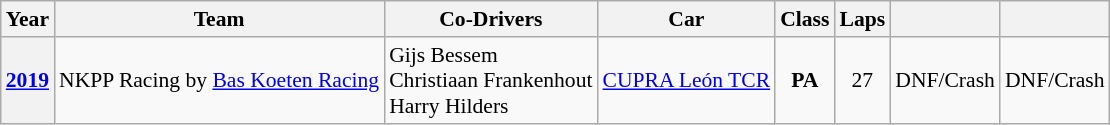<table class="wikitable" style="text-align:center; font-size:90%">
<tr>
<th>Year</th>
<th>Team</th>
<th>Co-Drivers</th>
<th>Car</th>
<th>Class</th>
<th>Laps</th>
<th></th>
<th></th>
</tr>
<tr>
<th><a href='#'>2019</a></th>
<td align="left" nowrap> NKPP Racing by <a href='#'>Bas Koeten Racing</a></td>
<td align="left" nowrap> Gijs Bessem<br> Christiaan Frankenhout<br> Harry Hilders</td>
<td align="left" nowrap><a href='#'>CUPRA León TCR</a></td>
<td><strong><span>PA</span></strong></td>
<td>27</td>
<td>DNF/Crash</td>
<td>DNF/Crash</td>
</tr>
</table>
